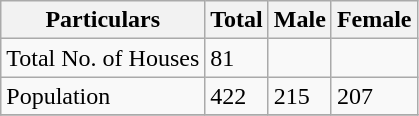<table class="wikitable sortable">
<tr>
<th>Particulars</th>
<th>Total</th>
<th>Male</th>
<th>Female</th>
</tr>
<tr>
<td>Total No. of Houses</td>
<td>81</td>
<td></td>
<td></td>
</tr>
<tr>
<td>Population</td>
<td>422</td>
<td>215</td>
<td>207</td>
</tr>
<tr>
</tr>
</table>
